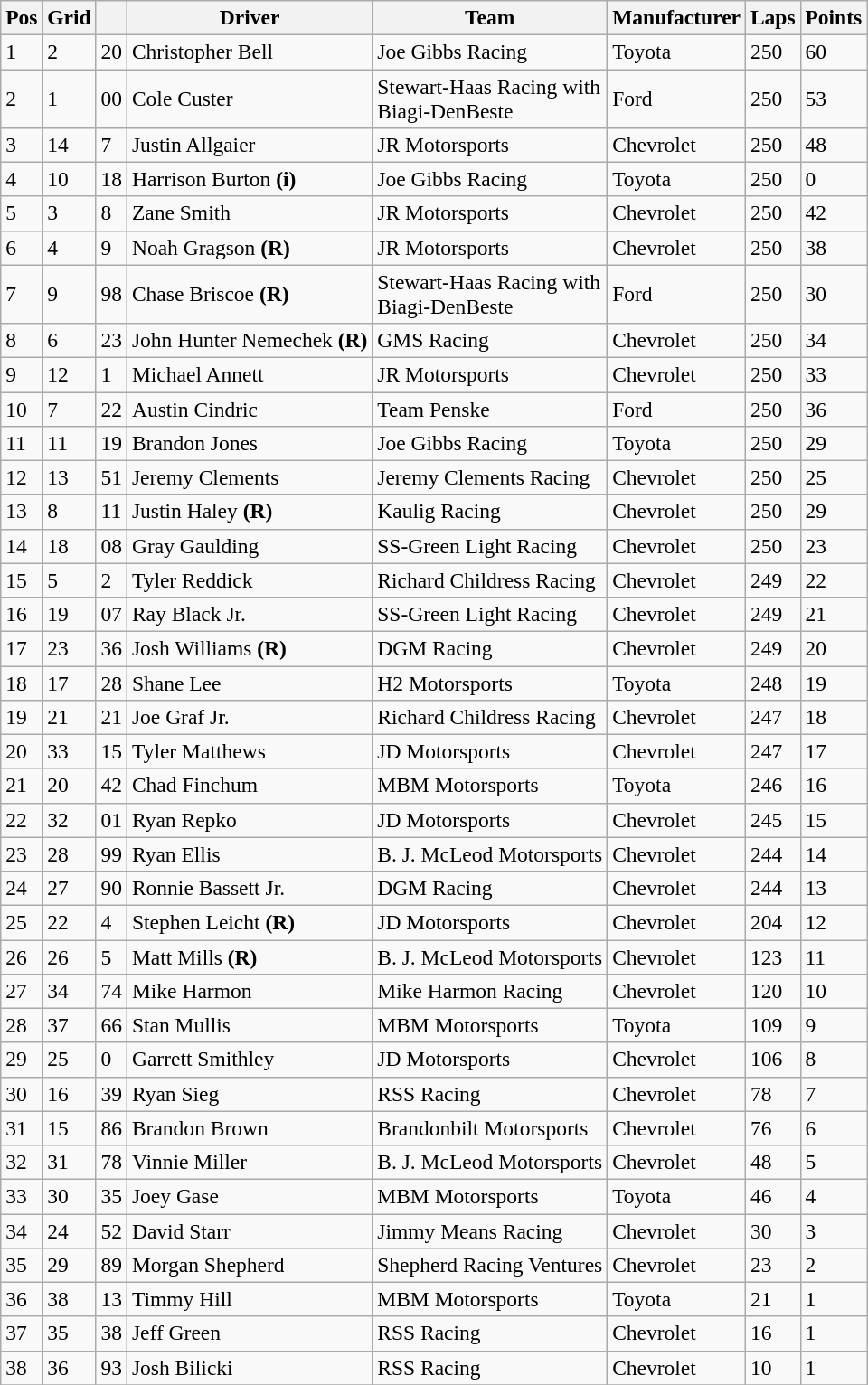<table class="wikitable" style="font-size:98%">
<tr>
<th>Pos</th>
<th>Grid</th>
<th></th>
<th>Driver</th>
<th>Team</th>
<th>Manufacturer</th>
<th>Laps</th>
<th>Points</th>
</tr>
<tr>
<td>1</td>
<td>2</td>
<td>20</td>
<td>Christopher Bell</td>
<td>Joe Gibbs Racing</td>
<td>Toyota</td>
<td>250</td>
<td>60</td>
</tr>
<tr>
<td>2</td>
<td>1</td>
<td>00</td>
<td>Cole Custer</td>
<td>Stewart-Haas Racing with<br>Biagi-DenBeste</td>
<td>Ford</td>
<td>250</td>
<td>53</td>
</tr>
<tr>
<td>3</td>
<td>14</td>
<td>7</td>
<td>Justin Allgaier</td>
<td>JR Motorsports</td>
<td>Chevrolet</td>
<td>250</td>
<td>48</td>
</tr>
<tr>
<td>4</td>
<td>10</td>
<td>18</td>
<td>Harrison Burton <strong>(i)</strong></td>
<td>Joe Gibbs Racing</td>
<td>Toyota</td>
<td>250</td>
<td>0</td>
</tr>
<tr>
<td>5</td>
<td>3</td>
<td>8</td>
<td>Zane Smith</td>
<td>JR Motorsports</td>
<td>Chevrolet</td>
<td>250</td>
<td>42</td>
</tr>
<tr>
<td>6</td>
<td>4</td>
<td>9</td>
<td>Noah Gragson <strong>(R)</strong></td>
<td>JR Motorsports</td>
<td>Chevrolet</td>
<td>250</td>
<td>38</td>
</tr>
<tr>
<td>7</td>
<td>9</td>
<td>98</td>
<td>Chase Briscoe <strong>(R)</strong></td>
<td>Stewart-Haas Racing with<br>Biagi-DenBeste</td>
<td>Ford</td>
<td>250</td>
<td>30</td>
</tr>
<tr>
<td>8</td>
<td>6</td>
<td>23</td>
<td>John Hunter Nemechek <strong>(R)</strong></td>
<td>GMS Racing</td>
<td>Chevrolet</td>
<td>250</td>
<td>34</td>
</tr>
<tr>
<td>9</td>
<td>12</td>
<td>1</td>
<td>Michael Annett</td>
<td>JR Motorsports</td>
<td>Chevrolet</td>
<td>250</td>
<td>33</td>
</tr>
<tr>
<td>10</td>
<td>7</td>
<td>22</td>
<td>Austin Cindric</td>
<td>Team Penske</td>
<td>Ford</td>
<td>250</td>
<td>36</td>
</tr>
<tr>
<td>11</td>
<td>11</td>
<td>19</td>
<td>Brandon Jones</td>
<td>Joe Gibbs Racing</td>
<td>Toyota</td>
<td>250</td>
<td>29</td>
</tr>
<tr>
<td>12</td>
<td>13</td>
<td>51</td>
<td>Jeremy Clements</td>
<td>Jeremy Clements Racing</td>
<td>Chevrolet</td>
<td>250</td>
<td>25</td>
</tr>
<tr>
<td>13</td>
<td>8</td>
<td>11</td>
<td>Justin Haley <strong>(R)</strong></td>
<td>Kaulig Racing</td>
<td>Chevrolet</td>
<td>250</td>
<td>29</td>
</tr>
<tr>
<td>14</td>
<td>18</td>
<td>08</td>
<td>Gray Gaulding</td>
<td>SS-Green Light Racing</td>
<td>Chevrolet</td>
<td>250</td>
<td>23</td>
</tr>
<tr>
<td>15</td>
<td>5</td>
<td>2</td>
<td>Tyler Reddick</td>
<td>Richard Childress Racing</td>
<td>Chevrolet</td>
<td>249</td>
<td>22</td>
</tr>
<tr>
<td>16</td>
<td>19</td>
<td>07</td>
<td>Ray Black Jr.</td>
<td>SS-Green Light Racing</td>
<td>Chevrolet</td>
<td>249</td>
<td>21</td>
</tr>
<tr>
<td>17</td>
<td>23</td>
<td>36</td>
<td>Josh Williams <strong>(R)</strong></td>
<td>DGM Racing</td>
<td>Chevrolet</td>
<td>249</td>
<td>20</td>
</tr>
<tr>
<td>18</td>
<td>17</td>
<td>28</td>
<td>Shane Lee</td>
<td>H2 Motorsports</td>
<td>Toyota</td>
<td>248</td>
<td>19</td>
</tr>
<tr>
<td>19</td>
<td>21</td>
<td>21</td>
<td>Joe Graf Jr.</td>
<td>Richard Childress Racing</td>
<td>Chevrolet</td>
<td>247</td>
<td>18</td>
</tr>
<tr>
<td>20</td>
<td>33</td>
<td>15</td>
<td>Tyler Matthews</td>
<td>JD Motorsports</td>
<td>Chevrolet</td>
<td>247</td>
<td>17</td>
</tr>
<tr>
<td>21</td>
<td>20</td>
<td>42</td>
<td>Chad Finchum</td>
<td>MBM Motorsports</td>
<td>Toyota</td>
<td>246</td>
<td>16</td>
</tr>
<tr>
<td>22</td>
<td>32</td>
<td>01</td>
<td>Ryan Repko</td>
<td>JD Motorsports</td>
<td>Chevrolet</td>
<td>245</td>
<td>15</td>
</tr>
<tr>
<td>23</td>
<td>28</td>
<td>99</td>
<td>Ryan Ellis</td>
<td>B. J. McLeod Motorsports</td>
<td>Chevrolet</td>
<td>244</td>
<td>14</td>
</tr>
<tr>
<td>24</td>
<td>27</td>
<td>90</td>
<td>Ronnie Bassett Jr.</td>
<td>DGM Racing</td>
<td>Chevrolet</td>
<td>244</td>
<td>13</td>
</tr>
<tr>
<td>25</td>
<td>22</td>
<td>4</td>
<td>Stephen Leicht <strong>(R)</strong></td>
<td>JD Motorsports</td>
<td>Chevrolet</td>
<td>204</td>
<td>12</td>
</tr>
<tr>
<td>26</td>
<td>26</td>
<td>5</td>
<td>Matt Mills <strong>(R)</strong></td>
<td>B. J. McLeod Motorsports</td>
<td>Chevrolet</td>
<td>123</td>
<td>11</td>
</tr>
<tr>
<td>27</td>
<td>34</td>
<td>74</td>
<td>Mike Harmon</td>
<td>Mike Harmon Racing</td>
<td>Chevrolet</td>
<td>120</td>
<td>10</td>
</tr>
<tr>
<td>28</td>
<td>37</td>
<td>66</td>
<td>Stan Mullis</td>
<td>MBM Motorsports</td>
<td>Toyota</td>
<td>109</td>
<td>9</td>
</tr>
<tr>
<td>29</td>
<td>25</td>
<td>0</td>
<td>Garrett Smithley</td>
<td>JD Motorsports</td>
<td>Chevrolet</td>
<td>106</td>
<td>8</td>
</tr>
<tr>
<td>30</td>
<td>16</td>
<td>39</td>
<td>Ryan Sieg</td>
<td>RSS Racing</td>
<td>Chevrolet</td>
<td>78</td>
<td>7</td>
</tr>
<tr>
<td>31</td>
<td>15</td>
<td>86</td>
<td>Brandon Brown</td>
<td>Brandonbilt Motorsports</td>
<td>Chevrolet</td>
<td>76</td>
<td>6</td>
</tr>
<tr>
<td>32</td>
<td>31</td>
<td>78</td>
<td>Vinnie Miller</td>
<td>B. J. McLeod Motorsports</td>
<td>Chevrolet</td>
<td>48</td>
<td>5</td>
</tr>
<tr>
<td>33</td>
<td>30</td>
<td>35</td>
<td>Joey Gase</td>
<td>MBM Motorsports</td>
<td>Toyota</td>
<td>46</td>
<td>4</td>
</tr>
<tr>
<td>34</td>
<td>24</td>
<td>52</td>
<td>David Starr</td>
<td>Jimmy Means Racing</td>
<td>Chevrolet</td>
<td>30</td>
<td>3</td>
</tr>
<tr>
<td>35</td>
<td>29</td>
<td>89</td>
<td>Morgan Shepherd</td>
<td>Shepherd Racing Ventures</td>
<td>Chevrolet</td>
<td>23</td>
<td>2</td>
</tr>
<tr>
<td>36</td>
<td>38</td>
<td>13</td>
<td>Timmy Hill</td>
<td>MBM Motorsports</td>
<td>Toyota</td>
<td>21</td>
<td>1</td>
</tr>
<tr>
<td>37</td>
<td>35</td>
<td>38</td>
<td>Jeff Green</td>
<td>RSS Racing</td>
<td>Chevrolet</td>
<td>16</td>
<td>1</td>
</tr>
<tr>
<td>38</td>
<td>36</td>
<td>93</td>
<td>Josh Bilicki</td>
<td>RSS Racing</td>
<td>Chevrolet</td>
<td>10</td>
<td>1</td>
</tr>
<tr>
</tr>
</table>
